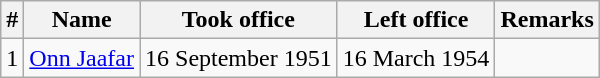<table class="wikitable">
<tr>
<th>#</th>
<th>Name</th>
<th>Took office</th>
<th>Left office</th>
<th>Remarks</th>
</tr>
<tr>
<td>1</td>
<td><a href='#'>Onn Jaafar</a></td>
<td>16 September 1951</td>
<td>16 March 1954</td>
<td></td>
</tr>
</table>
